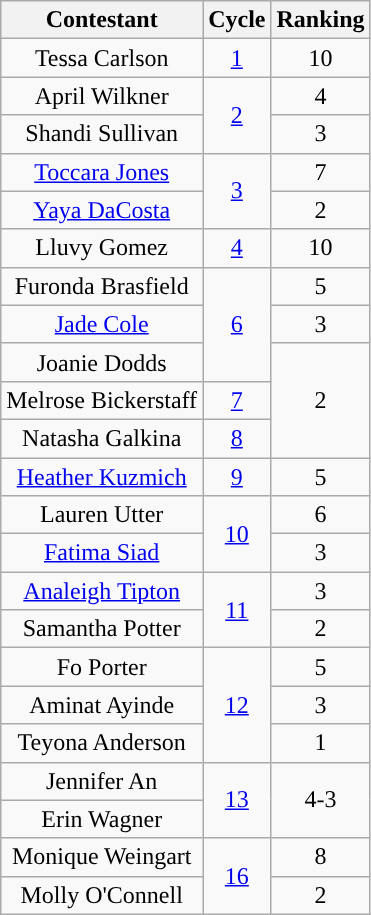<table class="wikitable sortable" style="text-align:center;">
<tr>
<th>Contestant</th>
<th>Cycle</th>
<th>Ranking</th>
</tr>
<tr>
<td>Tessa Carlson</td>
<td><a href='#'>1</a></td>
<td>10</td>
</tr>
<tr>
<td>April Wilkner</td>
<td rowspan="2"><a href='#'>2</a></td>
<td>4</td>
</tr>
<tr>
<td>Shandi Sullivan</td>
<td>3</td>
</tr>
<tr>
<td><a href='#'>Toccara Jones</a></td>
<td rowspan="2"><a href='#'>3</a></td>
<td>7</td>
</tr>
<tr>
<td><a href='#'>Yaya DaCosta</a></td>
<td>2</td>
</tr>
<tr>
<td>Lluvy Gomez</td>
<td><a href='#'>4</a></td>
<td>10</td>
</tr>
<tr>
<td>Furonda Brasfield</td>
<td rowspan="3"><a href='#'>6</a></td>
<td>5</td>
</tr>
<tr>
<td><a href='#'>Jade Cole</a></td>
<td>3</td>
</tr>
<tr>
<td>Joanie Dodds</td>
<td rowspan="3">2</td>
</tr>
<tr>
<td>Melrose Bickerstaff</td>
<td><a href='#'>7</a></td>
</tr>
<tr>
<td>Natasha Galkina</td>
<td><a href='#'>8</a></td>
</tr>
<tr>
<td><a href='#'>Heather Kuzmich</a></td>
<td><a href='#'>9</a></td>
<td>5</td>
</tr>
<tr>
<td>Lauren Utter</td>
<td rowspan="2"><a href='#'>10</a></td>
<td>6</td>
</tr>
<tr Marvita Washington cycle 10 10th place>
<td><a href='#'>Fatima Siad</a></td>
<td>3</td>
</tr>
<tr>
<td><a href='#'>Analeigh Tipton</a></td>
<td rowspan="2"><a href='#'>11</a></td>
<td>3</td>
</tr>
<tr>
<td>Samantha Potter</td>
<td>2</td>
</tr>
<tr>
<td>Fo Porter</td>
<td rowspan="3"><a href='#'>12</a></td>
<td>5</td>
</tr>
<tr>
<td>Aminat Ayinde</td>
<td>3</td>
</tr>
<tr>
<td>Teyona Anderson</td>
<td>1</td>
</tr>
<tr>
<td>Jennifer An</td>
<td rowspan="2"><a href='#'>13</a></td>
<td rowspan="2">4-3</td>
</tr>
<tr>
<td>Erin Wagner</td>
</tr>
<tr>
<td>Monique Weingart</td>
<td rowspan="2"><a href='#'>16</a></td>
<td>8</td>
</tr>
<tr>
<td>Molly O'Connell</td>
<td>2</td>
</tr>
</table>
